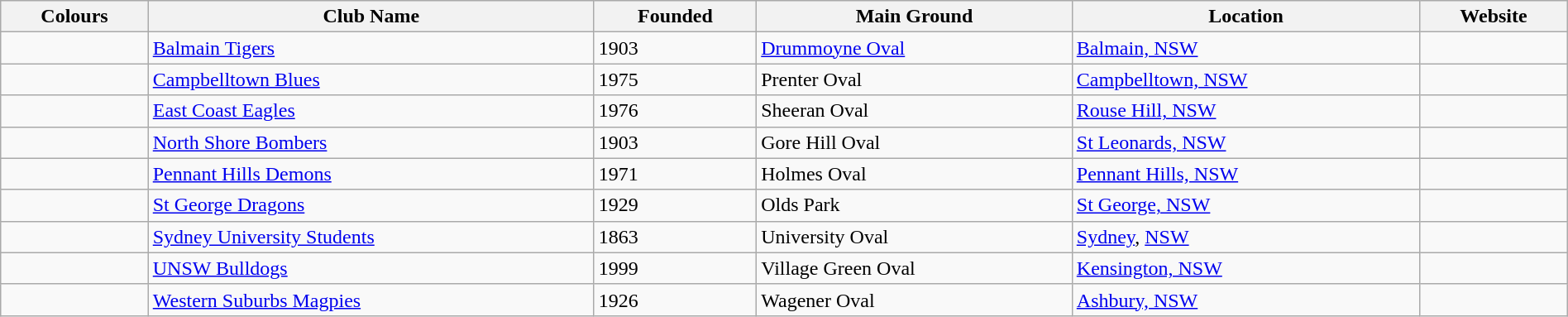<table class="wikitable" style="width:100%">
<tr>
<th>Colours</th>
<th>Club Name</th>
<th>Founded</th>
<th>Main Ground</th>
<th>Location</th>
<th>Website</th>
</tr>
<tr>
<td></td>
<td><a href='#'>Balmain Tigers</a></td>
<td>1903</td>
<td><a href='#'>Drummoyne Oval</a></td>
<td><a href='#'>Balmain, NSW</a></td>
<td></td>
</tr>
<tr>
<td></td>
<td><a href='#'>Campbelltown Blues</a></td>
<td>1975</td>
<td>Prenter Oval</td>
<td><a href='#'>Campbelltown, NSW</a></td>
<td></td>
</tr>
<tr>
<td></td>
<td><a href='#'>East Coast Eagles</a></td>
<td>1976</td>
<td>Sheeran Oval</td>
<td><a href='#'>Rouse Hill, NSW</a></td>
<td></td>
</tr>
<tr>
<td></td>
<td><a href='#'>North Shore Bombers</a></td>
<td>1903</td>
<td>Gore Hill Oval</td>
<td><a href='#'>St Leonards, NSW</a></td>
<td></td>
</tr>
<tr>
<td></td>
<td><a href='#'>Pennant Hills Demons</a></td>
<td>1971</td>
<td>Holmes Oval</td>
<td><a href='#'>Pennant Hills, NSW</a></td>
<td></td>
</tr>
<tr>
<td></td>
<td><a href='#'>St George Dragons</a></td>
<td>1929</td>
<td>Olds Park</td>
<td><a href='#'>St George, NSW</a></td>
<td></td>
</tr>
<tr>
<td></td>
<td><a href='#'>Sydney University Students</a></td>
<td>1863</td>
<td>University Oval</td>
<td><a href='#'>Sydney</a>, <a href='#'>NSW</a></td>
<td></td>
</tr>
<tr>
<td></td>
<td><a href='#'>UNSW Bulldogs</a></td>
<td>1999</td>
<td>Village Green Oval</td>
<td><a href='#'>Kensington, NSW</a></td>
<td></td>
</tr>
<tr>
<td></td>
<td><a href='#'>Western Suburbs Magpies</a></td>
<td>1926</td>
<td>Wagener Oval</td>
<td><a href='#'>Ashbury, NSW</a></td>
<td></td>
</tr>
</table>
